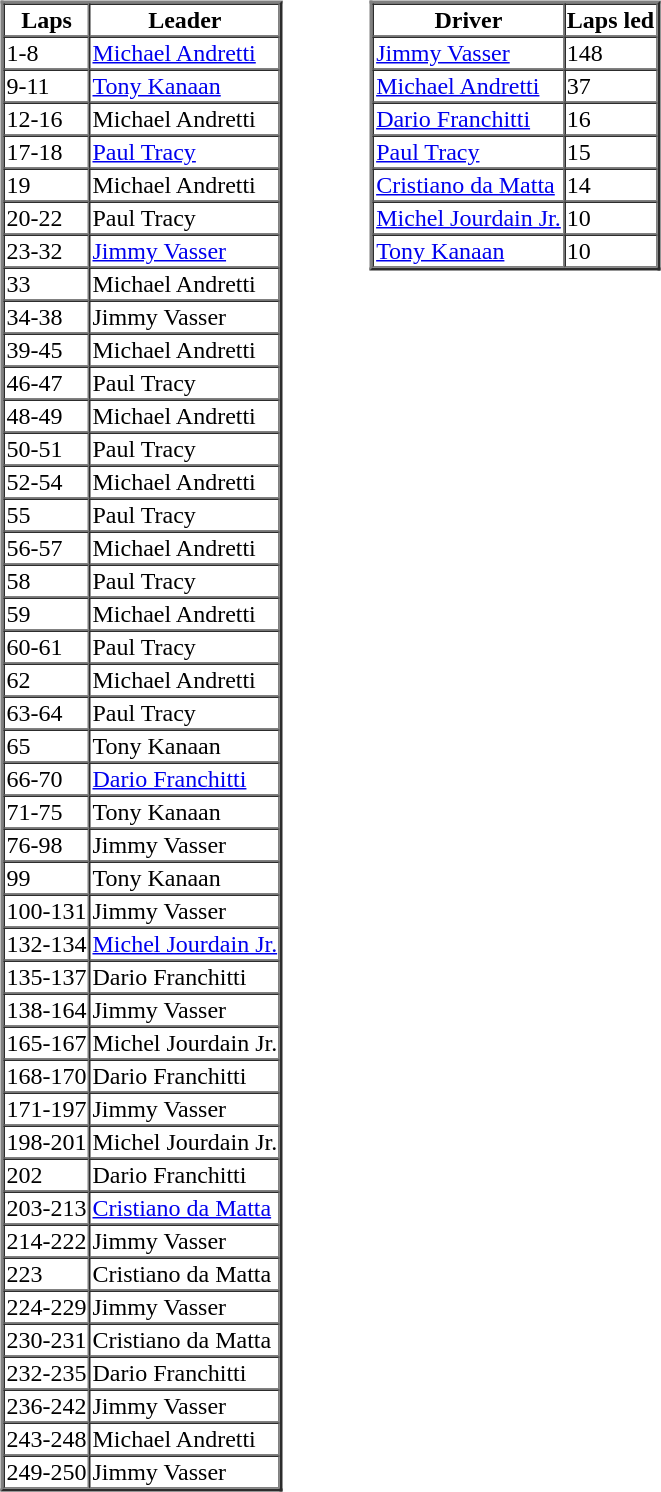<table>
<tr>
<td valign="top"><br><table border=2 cellspacing=0>
<tr>
<th>Laps</th>
<th>Leader</th>
</tr>
<tr>
<td>1-8</td>
<td><a href='#'>Michael Andretti</a></td>
</tr>
<tr>
<td>9-11</td>
<td><a href='#'>Tony Kanaan</a></td>
</tr>
<tr>
<td>12-16</td>
<td>Michael Andretti</td>
</tr>
<tr>
<td>17-18</td>
<td><a href='#'>Paul Tracy</a></td>
</tr>
<tr>
<td>19</td>
<td>Michael Andretti</td>
</tr>
<tr>
<td>20-22</td>
<td>Paul Tracy</td>
</tr>
<tr>
<td>23-32</td>
<td><a href='#'>Jimmy Vasser</a></td>
</tr>
<tr>
<td>33</td>
<td>Michael Andretti</td>
</tr>
<tr>
<td>34-38</td>
<td>Jimmy Vasser</td>
</tr>
<tr>
<td>39-45</td>
<td>Michael Andretti</td>
</tr>
<tr>
<td>46-47</td>
<td>Paul Tracy</td>
</tr>
<tr>
<td>48-49</td>
<td>Michael Andretti</td>
</tr>
<tr>
<td>50-51</td>
<td>Paul Tracy</td>
</tr>
<tr>
<td>52-54</td>
<td>Michael Andretti</td>
</tr>
<tr>
<td>55</td>
<td>Paul Tracy</td>
</tr>
<tr>
<td>56-57</td>
<td>Michael Andretti</td>
</tr>
<tr>
<td>58</td>
<td>Paul Tracy</td>
</tr>
<tr>
<td>59</td>
<td>Michael Andretti</td>
</tr>
<tr>
<td>60-61</td>
<td>Paul Tracy</td>
</tr>
<tr>
<td>62</td>
<td>Michael Andretti</td>
</tr>
<tr>
<td>63-64</td>
<td>Paul Tracy</td>
</tr>
<tr>
<td>65</td>
<td>Tony Kanaan</td>
</tr>
<tr>
<td>66-70</td>
<td><a href='#'>Dario Franchitti</a></td>
</tr>
<tr>
<td>71-75</td>
<td>Tony Kanaan</td>
</tr>
<tr>
<td>76-98</td>
<td>Jimmy Vasser</td>
</tr>
<tr>
<td>99</td>
<td>Tony Kanaan</td>
</tr>
<tr>
<td>100-131</td>
<td>Jimmy Vasser</td>
</tr>
<tr>
<td>132-134</td>
<td><a href='#'>Michel Jourdain Jr.</a></td>
</tr>
<tr>
<td>135-137</td>
<td>Dario Franchitti</td>
</tr>
<tr>
<td>138-164</td>
<td>Jimmy Vasser</td>
</tr>
<tr>
<td>165-167</td>
<td>Michel Jourdain Jr.</td>
</tr>
<tr>
<td>168-170</td>
<td>Dario Franchitti</td>
</tr>
<tr>
<td>171-197</td>
<td>Jimmy Vasser</td>
</tr>
<tr>
<td>198-201</td>
<td>Michel Jourdain Jr.</td>
</tr>
<tr>
<td>202</td>
<td>Dario Franchitti</td>
</tr>
<tr>
<td>203-213</td>
<td><a href='#'>Cristiano da Matta</a></td>
</tr>
<tr>
<td>214-222</td>
<td>Jimmy Vasser</td>
</tr>
<tr>
<td>223</td>
<td>Cristiano da Matta</td>
</tr>
<tr>
<td>224-229</td>
<td>Jimmy Vasser</td>
</tr>
<tr>
<td>230-231</td>
<td>Cristiano da Matta</td>
</tr>
<tr>
<td>232-235</td>
<td>Dario Franchitti</td>
</tr>
<tr>
<td>236-242</td>
<td>Jimmy Vasser</td>
</tr>
<tr>
<td>243-248</td>
<td>Michael Andretti</td>
</tr>
<tr>
<td>249-250</td>
<td>Jimmy Vasser</td>
</tr>
</table>
</td>
<td width="50"> </td>
<td valign="top"><br><table border=2 cellspacing=0>
<tr>
<th>Driver</th>
<th>Laps led</th>
</tr>
<tr>
<td><a href='#'>Jimmy Vasser</a></td>
<td>148</td>
</tr>
<tr>
<td><a href='#'>Michael Andretti</a></td>
<td>37</td>
</tr>
<tr>
<td><a href='#'>Dario Franchitti</a></td>
<td>16</td>
</tr>
<tr>
<td><a href='#'>Paul Tracy</a></td>
<td>15</td>
</tr>
<tr>
<td><a href='#'>Cristiano da Matta</a></td>
<td>14</td>
</tr>
<tr>
<td><a href='#'>Michel Jourdain Jr.</a></td>
<td>10</td>
</tr>
<tr>
<td><a href='#'>Tony Kanaan</a></td>
<td>10</td>
</tr>
</table>
</td>
</tr>
</table>
